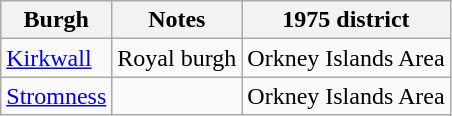<table class="wikitable">
<tr>
<th>Burgh</th>
<th>Notes</th>
<th>1975 district</th>
</tr>
<tr>
<td><a href='#'>Kirkwall</a></td>
<td>Royal burgh</td>
<td>Orkney Islands Area</td>
</tr>
<tr>
<td><a href='#'>Stromness</a></td>
<td></td>
<td>Orkney Islands Area</td>
</tr>
</table>
